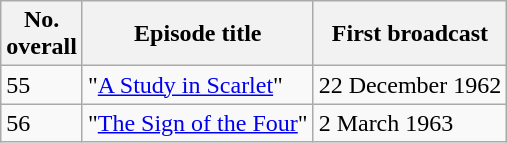<table class="wikitable">
<tr>
<th>No.<br>overall</th>
<th>Episode title</th>
<th>First broadcast</th>
</tr>
<tr>
<td>55</td>
<td>"<a href='#'>A Study in Scarlet</a>"</td>
<td>22 December 1962</td>
</tr>
<tr>
<td>56</td>
<td>"<a href='#'>The Sign of the Four</a>"</td>
<td>2 March 1963</td>
</tr>
</table>
